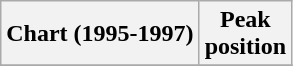<table class="wikitable sortable plainrowheaders" style="text-align:center">
<tr>
<th scope="col">Chart (1995-1997)</th>
<th scope="col">Peak<br> position</th>
</tr>
<tr>
</tr>
</table>
